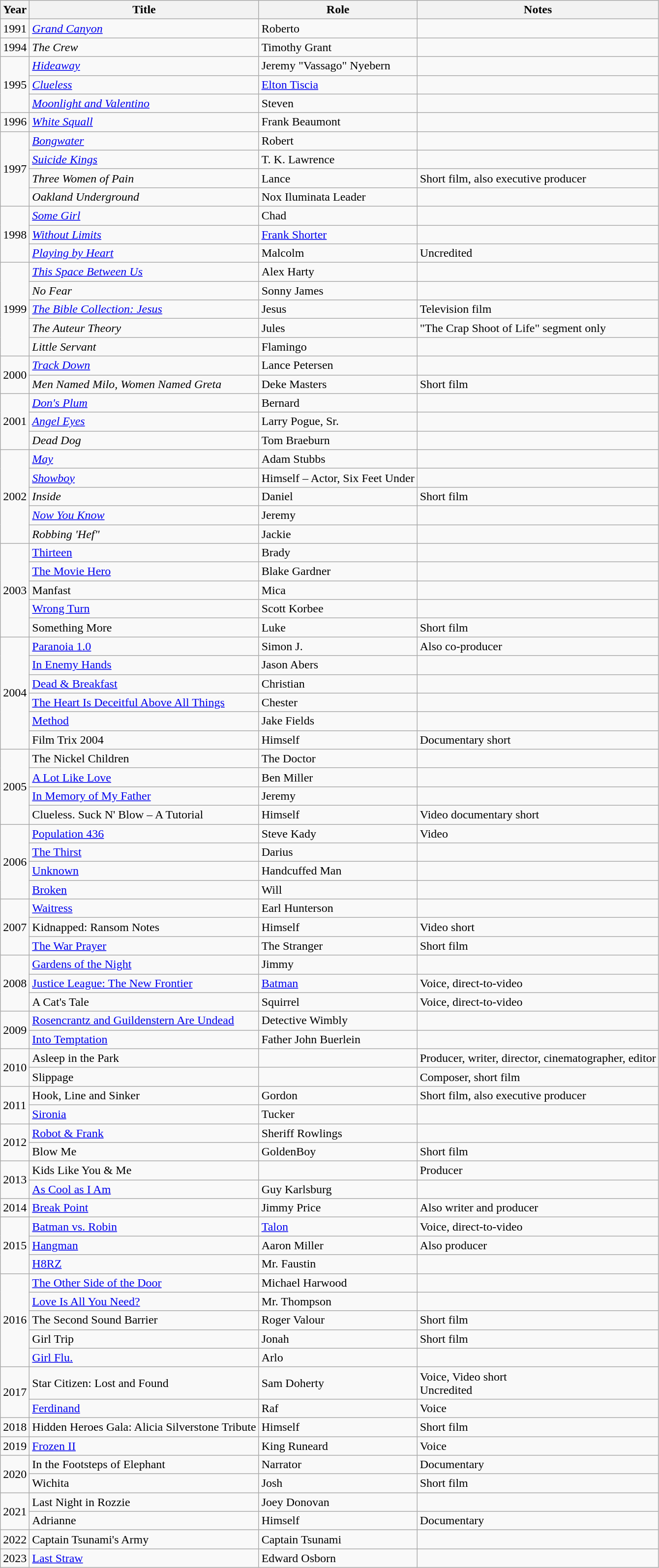<table class="wikitable sortable">
<tr>
<th>Year</th>
<th>Title</th>
<th>Role</th>
<th class="unsortable">Notes</th>
</tr>
<tr>
<td>1991</td>
<td><em><a href='#'>Grand Canyon</a></em></td>
<td>Roberto</td>
<td></td>
</tr>
<tr>
<td>1994</td>
<td><em>The Crew</em></td>
<td>Timothy Grant</td>
<td></td>
</tr>
<tr>
<td rowspan="3">1995</td>
<td><em><a href='#'>Hideaway</a></em></td>
<td>Jeremy "Vassago" Nyebern</td>
<td></td>
</tr>
<tr>
<td><em><a href='#'>Clueless</a></em></td>
<td><a href='#'>Elton Tiscia</a></td>
<td></td>
</tr>
<tr>
<td><em><a href='#'>Moonlight and Valentino</a></em></td>
<td>Steven</td>
<td></td>
</tr>
<tr>
<td>1996</td>
<td><em><a href='#'>White Squall</a></em></td>
<td>Frank Beaumont</td>
<td></td>
</tr>
<tr>
<td rowspan="4">1997</td>
<td><em><a href='#'>Bongwater</a></em></td>
<td>Robert</td>
<td></td>
</tr>
<tr>
<td><em><a href='#'>Suicide Kings</a></em></td>
<td>T. K. Lawrence</td>
<td></td>
</tr>
<tr>
<td><em>Three Women of Pain</em></td>
<td>Lance</td>
<td>Short film, also executive producer</td>
</tr>
<tr>
<td><em>Oakland Underground</em></td>
<td>Nox Iluminata Leader</td>
<td></td>
</tr>
<tr>
<td rowspan="3">1998</td>
<td><em><a href='#'>Some Girl</a></em></td>
<td>Chad</td>
<td></td>
</tr>
<tr>
<td><em><a href='#'>Without Limits</a></em></td>
<td><a href='#'>Frank Shorter</a></td>
<td></td>
</tr>
<tr>
<td><em><a href='#'>Playing by Heart</a></em></td>
<td>Malcolm</td>
<td>Uncredited</td>
</tr>
<tr>
<td rowspan="5">1999</td>
<td><em><a href='#'>This Space Between Us</a></em></td>
<td>Alex Harty</td>
<td></td>
</tr>
<tr>
<td><em>No Fear</em></td>
<td>Sonny James</td>
<td></td>
</tr>
<tr>
<td><em><a href='#'>The Bible Collection: Jesus</a></em></td>
<td>Jesus</td>
<td>Television film</td>
</tr>
<tr>
<td><em>The Auteur Theory</em></td>
<td>Jules</td>
<td>"The Crap Shoot of Life" segment only</td>
</tr>
<tr>
<td><em>Little Servant</em></td>
<td>Flamingo</td>
<td></td>
</tr>
<tr>
<td rowspan="2">2000</td>
<td><em><a href='#'>Track Down</a></em></td>
<td>Lance Petersen</td>
<td></td>
</tr>
<tr>
<td><em>Men Named Milo, Women Named Greta</em></td>
<td>Deke Masters</td>
<td>Short film</td>
</tr>
<tr>
<td rowspan="3">2001</td>
<td><em><a href='#'>Don's Plum</a></em></td>
<td>Bernard</td>
<td></td>
</tr>
<tr>
<td><em><a href='#'>Angel Eyes</a></em></td>
<td>Larry Pogue, Sr.</td>
<td></td>
</tr>
<tr>
<td><em>Dead Dog</em></td>
<td>Tom Braeburn</td>
<td></td>
</tr>
<tr>
<td rowspan="5">2002</td>
<td><em><a href='#'>May</a></em></td>
<td>Adam Stubbs</td>
<td></td>
</tr>
<tr>
<td><em><a href='#'>Showboy</a></em></td>
<td>Himself – Actor, Six Feet Under</td>
<td></td>
</tr>
<tr>
<td><em>Inside</em></td>
<td>Daniel</td>
<td>Short film</td>
</tr>
<tr>
<td><em><a href='#'>Now You Know</a></em></td>
<td>Jeremy</td>
<td></td>
</tr>
<tr>
<td><em>Robbing 'Hef"</td>
<td>Jackie</td>
<td></td>
</tr>
<tr>
<td rowspan="5">2003</td>
<td></em><a href='#'>Thirteen</a><em></td>
<td>Brady</td>
<td></td>
</tr>
<tr>
<td></em><a href='#'>The Movie Hero</a><em></td>
<td>Blake Gardner</td>
<td></td>
</tr>
<tr>
<td></em>Manfast<em></td>
<td>Mica</td>
<td></td>
</tr>
<tr>
<td></em><a href='#'>Wrong Turn</a><em></td>
<td>Scott Korbee</td>
<td></td>
</tr>
<tr>
<td></em>Something More<em></td>
<td>Luke</td>
<td>Short film</td>
</tr>
<tr>
<td rowspan="6">2004</td>
<td></em><a href='#'>Paranoia 1.0</a><em></td>
<td>Simon J.</td>
<td>Also co-producer</td>
</tr>
<tr>
<td></em><a href='#'>In Enemy Hands</a><em></td>
<td>Jason Abers</td>
<td></td>
</tr>
<tr>
<td></em><a href='#'>Dead & Breakfast</a><em></td>
<td>Christian</td>
<td></td>
</tr>
<tr>
<td></em><a href='#'>The Heart Is Deceitful Above All Things</a><em></td>
<td>Chester</td>
<td></td>
</tr>
<tr>
<td></em><a href='#'>Method</a><em></td>
<td>Jake Fields</td>
<td></td>
</tr>
<tr>
<td></em>Film Trix 2004<em></td>
<td>Himself</td>
<td>Documentary short</td>
</tr>
<tr>
<td rowspan="4">2005</td>
<td></em>The Nickel Children<em></td>
<td>The Doctor</td>
<td></td>
</tr>
<tr>
<td></em><a href='#'>A Lot Like Love</a><em></td>
<td>Ben Miller</td>
<td></td>
</tr>
<tr>
<td></em><a href='#'>In Memory of My Father</a><em></td>
<td>Jeremy</td>
<td></td>
</tr>
<tr>
<td></em>Clueless. Suck N' Blow – A Tutorial<em></td>
<td>Himself</td>
<td>Video documentary short</td>
</tr>
<tr>
<td rowspan="4">2006</td>
<td></em><a href='#'>Population 436</a><em></td>
<td>Steve Kady</td>
<td>Video</td>
</tr>
<tr>
<td></em><a href='#'>The Thirst</a><em></td>
<td>Darius</td>
<td></td>
</tr>
<tr>
<td></em><a href='#'>Unknown</a><em></td>
<td>Handcuffed Man</td>
<td></td>
</tr>
<tr>
<td></em><a href='#'>Broken</a><em></td>
<td>Will</td>
<td></td>
</tr>
<tr>
<td rowspan="3">2007</td>
<td></em><a href='#'>Waitress</a><em></td>
<td>Earl Hunterson</td>
<td></td>
</tr>
<tr>
<td></em>Kidnapped: Ransom Notes<em></td>
<td>Himself</td>
<td>Video short</td>
</tr>
<tr>
<td></em><a href='#'>The War Prayer</a><em></td>
<td>The Stranger</td>
<td>Short film</td>
</tr>
<tr>
<td rowspan="3">2008</td>
<td></em><a href='#'>Gardens of the Night</a><em></td>
<td>Jimmy</td>
<td></td>
</tr>
<tr>
<td></em><a href='#'>Justice League: The New Frontier</a><em></td>
<td><a href='#'>Batman</a></td>
<td>Voice, direct-to-video</td>
</tr>
<tr>
<td></em>A Cat's Tale<em></td>
<td>Squirrel</td>
<td>Voice, direct-to-video</td>
</tr>
<tr>
<td rowspan="2">2009</td>
<td></em><a href='#'>Rosencrantz and Guildenstern Are Undead</a><em></td>
<td>Detective Wimbly</td>
<td></td>
</tr>
<tr>
<td></em><a href='#'>Into Temptation</a><em></td>
<td>Father John Buerlein</td>
<td></td>
</tr>
<tr>
<td rowspan="2">2010</td>
<td></em>Asleep in the Park<em></td>
<td></td>
<td>Producer, writer, director, cinematographer, editor</td>
</tr>
<tr>
<td></em>Slippage<em></td>
<td></td>
<td>Composer, short film</td>
</tr>
<tr>
<td rowspan="2">2011</td>
<td></em>Hook, Line and Sinker<em></td>
<td>Gordon</td>
<td>Short film, also executive producer</td>
</tr>
<tr>
<td></em><a href='#'>Sironia</a><em></td>
<td>Tucker</td>
<td></td>
</tr>
<tr>
<td rowspan="2">2012</td>
<td></em><a href='#'>Robot & Frank</a><em></td>
<td>Sheriff Rowlings</td>
<td></td>
</tr>
<tr>
<td></em>Blow Me<em></td>
<td>GoldenBoy</td>
<td>Short film</td>
</tr>
<tr>
<td rowspan="2">2013</td>
<td></em>Kids Like You & Me<em></td>
<td></td>
<td>Producer</td>
</tr>
<tr>
<td></em><a href='#'>As Cool as I Am</a><em></td>
<td>Guy Karlsburg</td>
<td></td>
</tr>
<tr>
<td>2014</td>
<td></em><a href='#'>Break Point</a><em></td>
<td>Jimmy Price</td>
<td>Also writer and producer</td>
</tr>
<tr>
<td rowspan="3">2015</td>
<td></em><a href='#'>Batman vs. Robin</a><em></td>
<td><a href='#'>Talon</a></td>
<td>Voice, direct-to-video</td>
</tr>
<tr>
<td></em><a href='#'>Hangman</a><em></td>
<td>Aaron Miller</td>
<td>Also producer</td>
</tr>
<tr>
<td></em><a href='#'>H8RZ</a><em></td>
<td>Mr. Faustin</td>
<td></td>
</tr>
<tr>
<td rowspan="5">2016</td>
<td></em><a href='#'>The Other Side of the Door</a><em></td>
<td>Michael Harwood</td>
<td></td>
</tr>
<tr>
<td></em><a href='#'>Love Is All You Need?</a><em></td>
<td>Mr. Thompson</td>
<td></td>
</tr>
<tr>
<td></em>The Second Sound Barrier<em></td>
<td>Roger Valour</td>
<td>Short film</td>
</tr>
<tr>
<td></em>Girl Trip<em></td>
<td>Jonah</td>
<td>Short film</td>
</tr>
<tr>
<td></em><a href='#'>Girl Flu.</a><em></td>
<td>Arlo</td>
<td></td>
</tr>
<tr>
<td rowspan="2">2017</td>
<td></em>Star Citizen: Lost and Found<em></td>
<td>Sam Doherty</td>
<td>Voice, Video short<br>Uncredited</td>
</tr>
<tr>
<td></em><a href='#'>Ferdinand</a><em></td>
<td>Raf</td>
<td>Voice</td>
</tr>
<tr>
<td>2018</td>
<td></em>Hidden Heroes Gala: Alicia Silverstone Tribute<em></td>
<td>Himself</td>
<td>Short film</td>
</tr>
<tr>
<td>2019</td>
<td></em><a href='#'>Frozen II</a><em></td>
<td>King Runeard</td>
<td>Voice</td>
</tr>
<tr>
<td rowspan="2">2020</td>
<td></em>In the Footsteps of Elephant<em></td>
<td>Narrator</td>
<td>Documentary</td>
</tr>
<tr>
<td></em>Wichita<em></td>
<td>Josh</td>
<td>Short film</td>
</tr>
<tr>
<td rowspan="2">2021</td>
<td></em>Last Night in Rozzie<em></td>
<td>Joey Donovan</td>
<td></td>
</tr>
<tr>
<td></em>Adrianne<em></td>
<td>Himself</td>
<td>Documentary</td>
</tr>
<tr>
<td>2022</td>
<td></em>Captain Tsunami's Army<em></td>
<td>Captain Tsunami</td>
<td></td>
</tr>
<tr>
<td>2023</td>
<td></em><a href='#'>Last Straw</a><em></td>
<td>Edward Osborn</td>
<td></td>
</tr>
</table>
